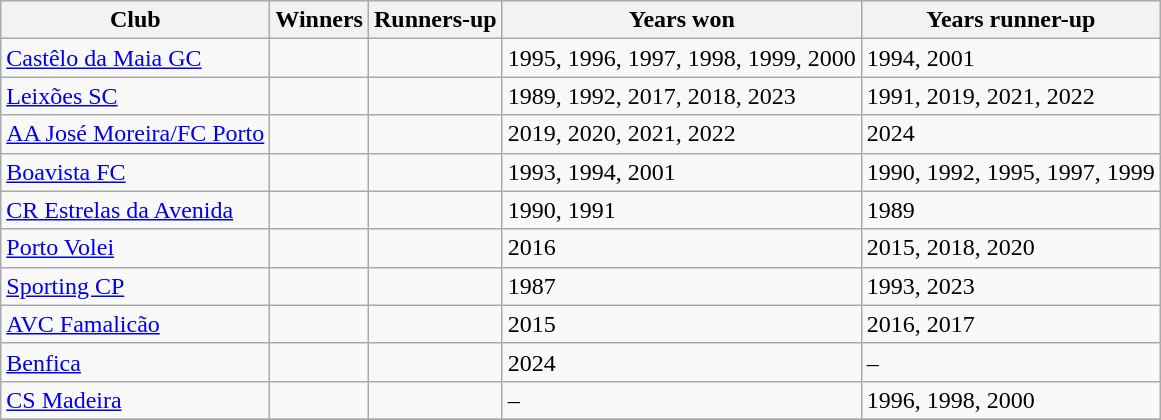<table class="wikitable plainrowheaders sortable">
<tr>
<th scope=col>Club</th>
<th scope=col>Winners</th>
<th scope=col>Runners-up</th>
<th scope=col>Years won</th>
<th scope=col>Years runner-up</th>
</tr>
<tr>
<td><a href='#'>Castêlo da Maia GC</a></td>
<td></td>
<td></td>
<td>1995, 1996, 1997, 1998, 1999, 2000</td>
<td>1994, 2001</td>
</tr>
<tr>
<td><a href='#'>Leixões SC</a></td>
<td></td>
<td></td>
<td>1989, 1992, 2017, 2018, 2023</td>
<td>1991, 2019, 2021, 2022</td>
</tr>
<tr>
<td><a href='#'>AA José Moreira/FC Porto</a></td>
<td></td>
<td></td>
<td>2019, 2020, 2021, 2022</td>
<td>2024</td>
</tr>
<tr>
<td><a href='#'>Boavista FC</a></td>
<td></td>
<td></td>
<td>1993, 1994, 2001</td>
<td>1990, 1992, 1995, 1997, 1999</td>
</tr>
<tr>
<td><a href='#'>CR Estrelas da Avenida</a></td>
<td></td>
<td></td>
<td>1990, 1991</td>
<td>1989</td>
</tr>
<tr>
<td><a href='#'>Porto Volei</a></td>
<td></td>
<td></td>
<td>2016</td>
<td>2015, 2018, 2020</td>
</tr>
<tr>
<td><a href='#'>Sporting CP</a></td>
<td></td>
<td></td>
<td>1987</td>
<td>1993, 2023</td>
</tr>
<tr>
<td><a href='#'>AVC Famalicão</a></td>
<td></td>
<td></td>
<td>2015</td>
<td>2016, 2017</td>
</tr>
<tr>
<td><a href='#'>Benfica</a></td>
<td></td>
<td></td>
<td>2024</td>
<td>–</td>
</tr>
<tr>
<td><a href='#'>CS Madeira</a></td>
<td></td>
<td></td>
<td>–</td>
<td>1996, 1998, 2000</td>
</tr>
<tr>
</tr>
</table>
